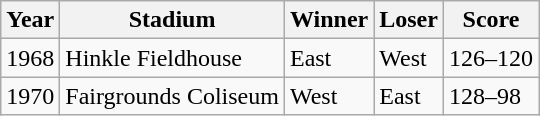<table class="wikitable sortable">
<tr>
<th>Year</th>
<th>Stadium</th>
<th>Winner</th>
<th>Loser</th>
<th>Score</th>
</tr>
<tr>
<td>1968</td>
<td>Hinkle Fieldhouse</td>
<td>East</td>
<td>West</td>
<td>126–120</td>
</tr>
<tr>
<td>1970</td>
<td>Fairgrounds Coliseum</td>
<td>West</td>
<td>East</td>
<td>128–98</td>
</tr>
</table>
